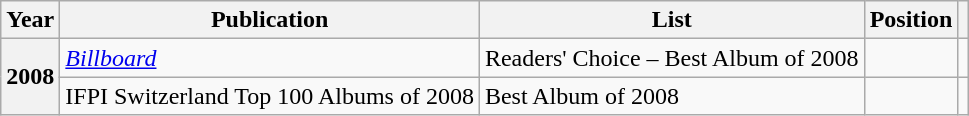<table class="wikitable sortable plainrowheaders">
<tr>
<th scope="col">Year</th>
<th scope="col">Publication</th>
<th scope="col">List</th>
<th scope="col">Position</th>
<th scope="col" class="unsortable"></th>
</tr>
<tr>
<th scope="row" rowspan="2">2008</th>
<td><em><a href='#'>Billboard</a></em></td>
<td>Readers' Choice – Best Album of 2008</td>
<td></td>
<td></td>
</tr>
<tr>
<td>IFPI Switzerland Top 100 Albums of 2008</td>
<td>Best Album of 2008</td>
<td></td>
<td></td>
</tr>
</table>
